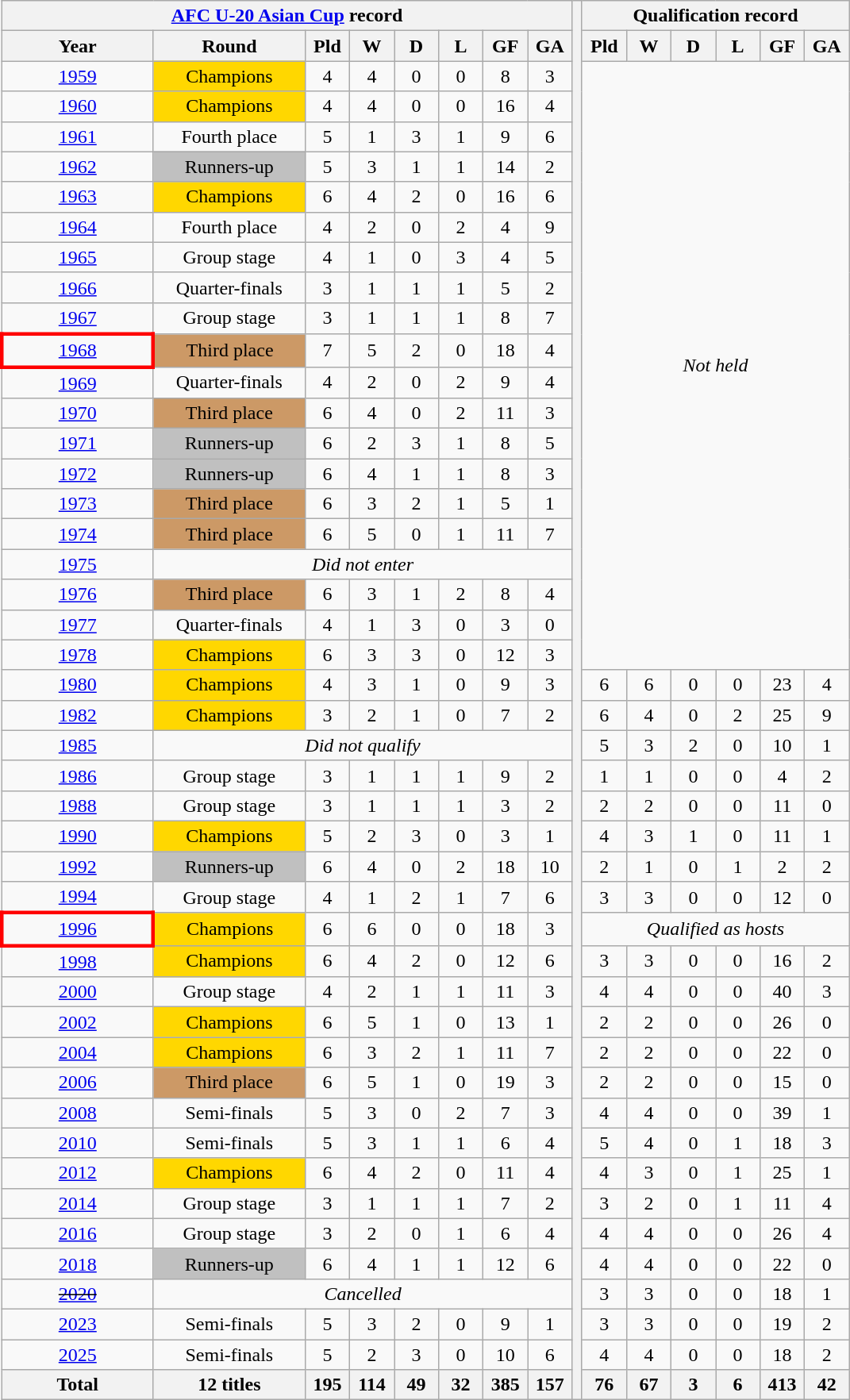<table class="wikitable" style="text-align: center; border: none;">
<tr>
<th colspan="8"><a href='#'>AFC U-20 Asian Cup</a> record</th>
<th style="width:1px" rowspan="46"></th>
<th colspan="6">Qualification record</th>
</tr>
<tr>
<th width="120">Year</th>
<th width="120">Round</th>
<th width="30">Pld</th>
<th width="30">W</th>
<th width="30">D</th>
<th width="30">L</th>
<th width="30">GF</th>
<th width="30">GA</th>
<th width="30">Pld</th>
<th width="30">W</th>
<th width="30">D</th>
<th width="30">L</th>
<th width="30">GF</th>
<th width="30">GA</th>
</tr>
<tr>
<td> <a href='#'>1959</a></td>
<td bgcolor="gold">Champions</td>
<td>4</td>
<td>4</td>
<td>0</td>
<td>0</td>
<td>8</td>
<td>3</td>
<td colspan="6" rowspan="20"><em>Not held</em></td>
</tr>
<tr>
<td> <a href='#'>1960</a></td>
<td bgcolor="gold">Champions</td>
<td>4</td>
<td>4</td>
<td>0</td>
<td>0</td>
<td>16</td>
<td>4</td>
</tr>
<tr>
<td> <a href='#'>1961</a></td>
<td>Fourth place</td>
<td>5</td>
<td>1</td>
<td>3</td>
<td>1</td>
<td>9</td>
<td>6</td>
</tr>
<tr>
<td> <a href='#'>1962</a></td>
<td bgcolor="silver">Runners-up</td>
<td>5</td>
<td>3</td>
<td>1</td>
<td>1</td>
<td>14</td>
<td>2</td>
</tr>
<tr>
<td> <a href='#'>1963</a></td>
<td bgcolor="gold">Champions</td>
<td>6</td>
<td>4</td>
<td>2</td>
<td>0</td>
<td>16</td>
<td>6</td>
</tr>
<tr>
<td> <a href='#'>1964</a></td>
<td>Fourth place</td>
<td>4</td>
<td>2</td>
<td>0</td>
<td>2</td>
<td>4</td>
<td>9</td>
</tr>
<tr>
<td> <a href='#'>1965</a></td>
<td>Group stage</td>
<td>4</td>
<td>1</td>
<td>0</td>
<td>3</td>
<td>4</td>
<td>5</td>
</tr>
<tr>
<td> <a href='#'>1966</a></td>
<td>Quarter-finals</td>
<td>3</td>
<td>1</td>
<td>1</td>
<td>1</td>
<td>5</td>
<td>2</td>
</tr>
<tr>
<td> <a href='#'>1967</a></td>
<td>Group stage</td>
<td>3</td>
<td>1</td>
<td>1</td>
<td>1</td>
<td>8</td>
<td>7</td>
</tr>
<tr>
<td style="border: 3px solid red"> <a href='#'>1968</a></td>
<td bgcolor="#cc9966">Third place</td>
<td>7</td>
<td>5</td>
<td>2</td>
<td>0</td>
<td>18</td>
<td>4</td>
</tr>
<tr>
<td> <a href='#'>1969</a></td>
<td>Quarter-finals</td>
<td>4</td>
<td>2</td>
<td>0</td>
<td>2</td>
<td>9</td>
<td>4</td>
</tr>
<tr>
<td> <a href='#'>1970</a></td>
<td bgcolor="#cc9966">Third place</td>
<td>6</td>
<td>4</td>
<td>0</td>
<td>2</td>
<td>11</td>
<td>3</td>
</tr>
<tr>
<td> <a href='#'>1971</a></td>
<td bgcolor="silver">Runners-up</td>
<td>6</td>
<td>2</td>
<td>3</td>
<td>1</td>
<td>8</td>
<td>5</td>
</tr>
<tr>
<td> <a href='#'>1972</a></td>
<td bgcolor="silver">Runners-up</td>
<td>6</td>
<td>4</td>
<td>1</td>
<td>1</td>
<td>8</td>
<td>3</td>
</tr>
<tr>
<td> <a href='#'>1973</a></td>
<td bgcolor="#cc9966">Third place</td>
<td>6</td>
<td>3</td>
<td>2</td>
<td>1</td>
<td>5</td>
<td>1</td>
</tr>
<tr>
<td> <a href='#'>1974</a></td>
<td bgcolor="#cc9966">Third place</td>
<td>6</td>
<td>5</td>
<td>0</td>
<td>1</td>
<td>11</td>
<td>7</td>
</tr>
<tr>
<td> <a href='#'>1975</a></td>
<td colspan="7"><em>Did not enter</em></td>
</tr>
<tr>
<td> <a href='#'>1976</a></td>
<td bgcolor="#cc9966">Third place</td>
<td>6</td>
<td>3</td>
<td>1</td>
<td>2</td>
<td>8</td>
<td>4</td>
</tr>
<tr>
<td> <a href='#'>1977</a></td>
<td>Quarter-finals</td>
<td>4</td>
<td>1</td>
<td>3</td>
<td>0</td>
<td>3</td>
<td>0</td>
</tr>
<tr>
<td> <a href='#'>1978</a></td>
<td bgcolor="gold">Champions</td>
<td>6</td>
<td>3</td>
<td>3</td>
<td>0</td>
<td>12</td>
<td>3</td>
</tr>
<tr>
<td> <a href='#'>1980</a></td>
<td bgcolor="gold">Champions</td>
<td>4</td>
<td>3</td>
<td>1</td>
<td>0</td>
<td>9</td>
<td>3</td>
<td>6</td>
<td>6</td>
<td>0</td>
<td>0</td>
<td>23</td>
<td>4</td>
</tr>
<tr>
<td> <a href='#'>1982</a></td>
<td bgcolor="gold">Champions</td>
<td>3</td>
<td>2</td>
<td>1</td>
<td>0</td>
<td>7</td>
<td>2</td>
<td>6</td>
<td>4</td>
<td>0</td>
<td>2</td>
<td>25</td>
<td>9</td>
</tr>
<tr>
<td> <a href='#'>1985</a></td>
<td colspan="7"><em>Did not qualify</em></td>
<td>5</td>
<td>3</td>
<td>2</td>
<td>0</td>
<td>10</td>
<td>1</td>
</tr>
<tr>
<td> <a href='#'>1986</a></td>
<td>Group stage</td>
<td>3</td>
<td>1</td>
<td>1</td>
<td>1</td>
<td>9</td>
<td>2</td>
<td>1</td>
<td>1</td>
<td>0</td>
<td>0</td>
<td>4</td>
<td>2</td>
</tr>
<tr>
<td> <a href='#'>1988</a></td>
<td>Group stage</td>
<td>3</td>
<td>1</td>
<td>1</td>
<td>1</td>
<td>3</td>
<td>2</td>
<td>2</td>
<td>2</td>
<td>0</td>
<td>0</td>
<td>11</td>
<td>0</td>
</tr>
<tr>
<td> <a href='#'>1990</a></td>
<td bgcolor="gold">Champions</td>
<td>5</td>
<td>2</td>
<td>3</td>
<td>0</td>
<td>3</td>
<td>1</td>
<td>4</td>
<td>3</td>
<td>1</td>
<td>0</td>
<td>11</td>
<td>1</td>
</tr>
<tr>
<td> <a href='#'>1992</a></td>
<td bgcolor="silver">Runners-up</td>
<td>6</td>
<td>4</td>
<td>0</td>
<td>2</td>
<td>18</td>
<td>10</td>
<td>2</td>
<td>1</td>
<td>0</td>
<td>1</td>
<td>2</td>
<td>2</td>
</tr>
<tr>
<td> <a href='#'>1994</a></td>
<td>Group stage</td>
<td>4</td>
<td>1</td>
<td>2</td>
<td>1</td>
<td>7</td>
<td>6</td>
<td>3</td>
<td>3</td>
<td>0</td>
<td>0</td>
<td>12</td>
<td>0</td>
</tr>
<tr>
<td style="border: 3px solid red"> <a href='#'>1996</a></td>
<td bgcolor="gold">Champions</td>
<td>6</td>
<td>6</td>
<td>0</td>
<td>0</td>
<td>18</td>
<td>3</td>
<td colspan="6"><em>Qualified as hosts</em></td>
</tr>
<tr>
<td> <a href='#'>1998</a></td>
<td bgcolor="gold">Champions</td>
<td>6</td>
<td>4</td>
<td>2</td>
<td>0</td>
<td>12</td>
<td>6</td>
<td>3</td>
<td>3</td>
<td>0</td>
<td>0</td>
<td>16</td>
<td>2</td>
</tr>
<tr>
<td> <a href='#'>2000</a></td>
<td>Group stage</td>
<td>4</td>
<td>2</td>
<td>1</td>
<td>1</td>
<td>11</td>
<td>3</td>
<td>4</td>
<td>4</td>
<td>0</td>
<td>0</td>
<td>40</td>
<td>3</td>
</tr>
<tr>
<td> <a href='#'>2002</a></td>
<td bgcolor="gold">Champions</td>
<td>6</td>
<td>5</td>
<td>1</td>
<td>0</td>
<td>13</td>
<td>1</td>
<td>2</td>
<td>2</td>
<td>0</td>
<td>0</td>
<td>26</td>
<td>0</td>
</tr>
<tr>
<td> <a href='#'>2004</a></td>
<td bgcolor="gold">Champions</td>
<td>6</td>
<td>3</td>
<td>2</td>
<td>1</td>
<td>11</td>
<td>7</td>
<td>2</td>
<td>2</td>
<td>0</td>
<td>0</td>
<td>22</td>
<td>0</td>
</tr>
<tr>
<td> <a href='#'>2006</a></td>
<td bgcolor="#cc9966">Third place</td>
<td>6</td>
<td>5</td>
<td>1</td>
<td>0</td>
<td>19</td>
<td>3</td>
<td>2</td>
<td>2</td>
<td>0</td>
<td>0</td>
<td>15</td>
<td>0</td>
</tr>
<tr>
<td> <a href='#'>2008</a></td>
<td>Semi-finals</td>
<td>5</td>
<td>3</td>
<td>0</td>
<td>2</td>
<td>7</td>
<td>3</td>
<td>4</td>
<td>4</td>
<td>0</td>
<td>0</td>
<td>39</td>
<td>1</td>
</tr>
<tr>
<td> <a href='#'>2010</a></td>
<td>Semi-finals</td>
<td>5</td>
<td>3</td>
<td>1</td>
<td>1</td>
<td>6</td>
<td>4</td>
<td>5</td>
<td>4</td>
<td>0</td>
<td>1</td>
<td>18</td>
<td>3</td>
</tr>
<tr>
<td> <a href='#'>2012</a></td>
<td bgcolor="gold">Champions</td>
<td>6</td>
<td>4</td>
<td>2</td>
<td>0</td>
<td>11</td>
<td>4</td>
<td>4</td>
<td>3</td>
<td>0</td>
<td>1</td>
<td>25</td>
<td>1</td>
</tr>
<tr>
<td> <a href='#'>2014</a></td>
<td>Group stage</td>
<td>3</td>
<td>1</td>
<td>1</td>
<td>1</td>
<td>7</td>
<td>2</td>
<td>3</td>
<td>2</td>
<td>0</td>
<td>1</td>
<td>11</td>
<td>4</td>
</tr>
<tr>
<td> <a href='#'>2016</a></td>
<td>Group stage</td>
<td>3</td>
<td>2</td>
<td>0</td>
<td>1</td>
<td>6</td>
<td>4</td>
<td>4</td>
<td>4</td>
<td>0</td>
<td>0</td>
<td>26</td>
<td>4</td>
</tr>
<tr>
<td> <a href='#'>2018</a></td>
<td bgcolor="silver">Runners-up</td>
<td>6</td>
<td>4</td>
<td>1</td>
<td>1</td>
<td>12</td>
<td>6</td>
<td>4</td>
<td>4</td>
<td>0</td>
<td>0</td>
<td>22</td>
<td>0</td>
</tr>
<tr>
<td> <s><a href='#'>2020</a></s></td>
<td colspan="7"><em>Cancelled</em></td>
<td>3</td>
<td>3</td>
<td>0</td>
<td>0</td>
<td>18</td>
<td>1</td>
</tr>
<tr>
<td> <a href='#'>2023</a></td>
<td>Semi-finals</td>
<td>5</td>
<td>3</td>
<td>2</td>
<td>0</td>
<td>9</td>
<td>1</td>
<td>3</td>
<td>3</td>
<td>0</td>
<td>0</td>
<td>19</td>
<td>2</td>
</tr>
<tr>
<td> <a href='#'>2025</a></td>
<td>Semi-finals</td>
<td>5</td>
<td>2</td>
<td>3</td>
<td>0</td>
<td>10</td>
<td>6</td>
<td>4</td>
<td>4</td>
<td>0</td>
<td>0</td>
<td>18</td>
<td>2</td>
</tr>
<tr>
<th>Total</th>
<th>12 titles</th>
<th>195</th>
<th>114</th>
<th>49</th>
<th>32</th>
<th>385</th>
<th>157</th>
<th>76</th>
<th>67</th>
<th>3</th>
<th>6</th>
<th>413</th>
<th>42</th>
</tr>
</table>
